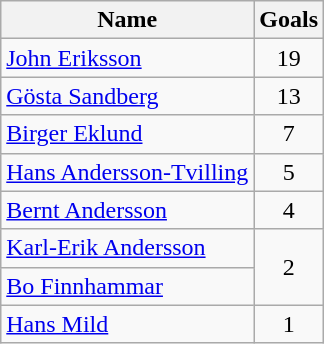<table class="wikitable">
<tr>
<th>Name</th>
<th>Goals</th>
</tr>
<tr>
<td> <a href='#'>John Eriksson</a></td>
<td style="text-align:center;">19</td>
</tr>
<tr>
<td> <a href='#'>Gösta Sandberg</a></td>
<td style="text-align:center;">13</td>
</tr>
<tr>
<td> <a href='#'>Birger Eklund</a></td>
<td style="text-align:center;">7</td>
</tr>
<tr>
<td> <a href='#'>Hans Andersson-Tvilling</a></td>
<td style="text-align:center;">5</td>
</tr>
<tr>
<td> <a href='#'>Bernt Andersson</a></td>
<td style="text-align:center;">4</td>
</tr>
<tr>
<td> <a href='#'>Karl-Erik Andersson</a></td>
<td rowspan="2" style="text-align:center;">2</td>
</tr>
<tr>
<td> <a href='#'>Bo Finnhammar</a></td>
</tr>
<tr>
<td> <a href='#'>Hans Mild</a></td>
<td style="text-align:center;">1</td>
</tr>
</table>
